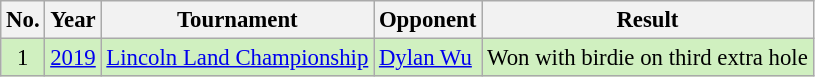<table class="wikitable" style="font-size:95%;">
<tr>
<th>No.</th>
<th>Year</th>
<th>Tournament</th>
<th>Opponent</th>
<th>Result</th>
</tr>
<tr style="background:#D0F0C0;">
<td align=center>1</td>
<td><a href='#'>2019</a></td>
<td><a href='#'>Lincoln Land Championship</a></td>
<td> <a href='#'>Dylan Wu</a></td>
<td>Won with birdie on third extra hole</td>
</tr>
</table>
